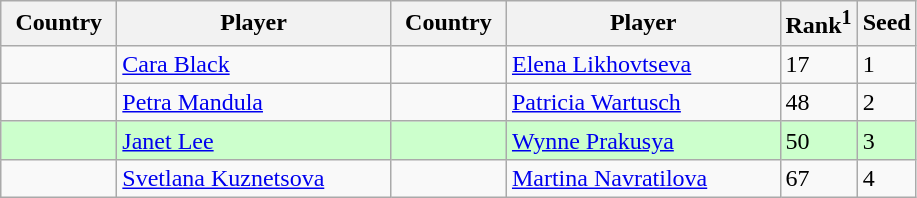<table class="sortable wikitable">
<tr>
<th width="70">Country</th>
<th width="175">Player</th>
<th width="70">Country</th>
<th width="175">Player</th>
<th>Rank<sup>1</sup></th>
<th>Seed</th>
</tr>
<tr>
<td></td>
<td><a href='#'>Cara Black</a></td>
<td></td>
<td><a href='#'>Elena Likhovtseva</a></td>
<td>17</td>
<td>1</td>
</tr>
<tr>
<td></td>
<td><a href='#'>Petra Mandula</a></td>
<td></td>
<td><a href='#'>Patricia Wartusch</a></td>
<td>48</td>
<td>2</td>
</tr>
<tr style="background:#cfc;">
<td></td>
<td><a href='#'>Janet Lee</a></td>
<td></td>
<td><a href='#'>Wynne Prakusya</a></td>
<td>50</td>
<td>3</td>
</tr>
<tr>
<td></td>
<td><a href='#'>Svetlana Kuznetsova</a></td>
<td></td>
<td><a href='#'>Martina Navratilova</a></td>
<td>67</td>
<td>4</td>
</tr>
</table>
